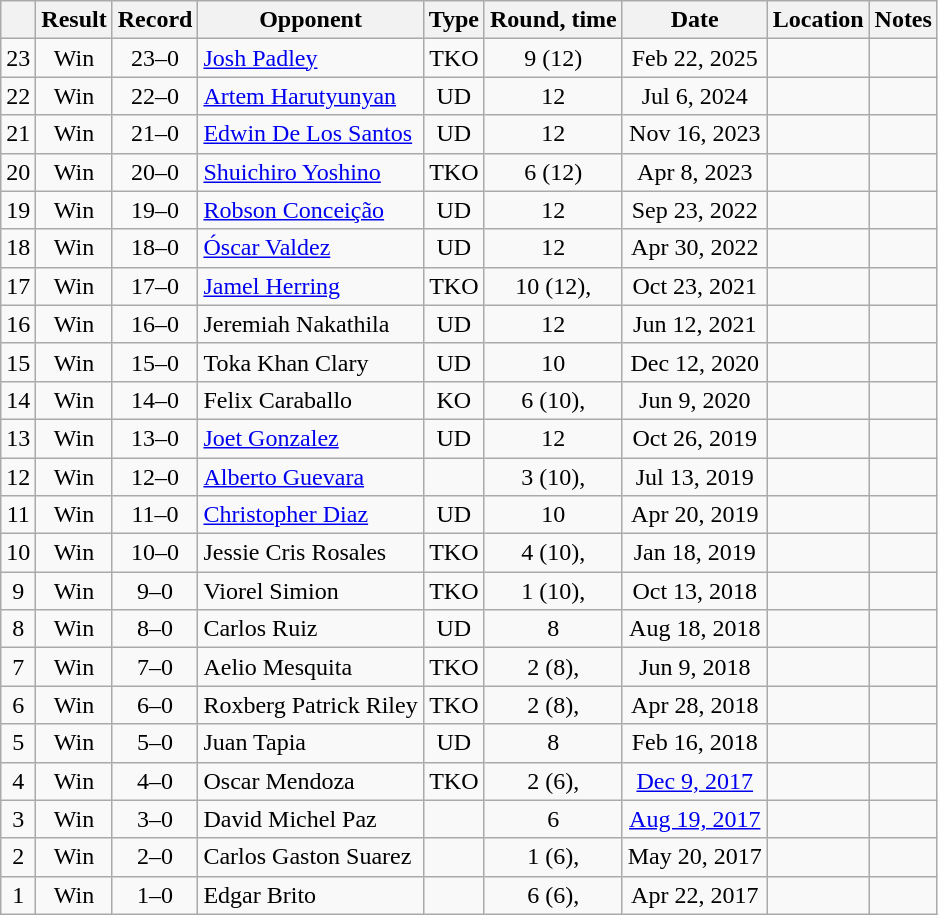<table class="wikitable" style="text-align:center">
<tr>
<th></th>
<th>Result</th>
<th>Record</th>
<th>Opponent</th>
<th>Type</th>
<th>Round, time</th>
<th>Date</th>
<th>Location</th>
<th>Notes</th>
</tr>
<tr>
<td>23</td>
<td>Win</td>
<td>23–0</td>
<td style="text-align:left;"><a href='#'>Josh Padley</a></td>
<td>TKO</td>
<td>9 (12) </td>
<td>Feb 22, 2025</td>
<td style="text-align:left;"><br></td>
<td style="text-align:left;"></td>
</tr>
<tr>
<td>22</td>
<td>Win</td>
<td>22–0</td>
<td style="text-align:left;"><a href='#'>Artem Harutyunyan</a></td>
<td>UD</td>
<td>12</td>
<td>Jul 6, 2024</td>
<td style="text-align:left;"></td>
<td style="text-align:left;"></td>
</tr>
<tr>
<td>21</td>
<td>Win</td>
<td>21–0</td>
<td style="text-align:left;"><a href='#'>Edwin De Los Santos</a></td>
<td>UD</td>
<td>12</td>
<td>Nov 16, 2023</td>
<td style="text-align:left;"></td>
<td style="text-align:left;"></td>
</tr>
<tr>
<td>20</td>
<td>Win</td>
<td>20–0</td>
<td style="text-align:left;"><a href='#'>Shuichiro Yoshino</a></td>
<td>TKO</td>
<td>6 (12) </td>
<td>Apr 8, 2023</td>
<td style="text-align:left;"></td>
<td></td>
</tr>
<tr>
<td>19</td>
<td>Win</td>
<td>19–0</td>
<td style="text-align:left;"><a href='#'>Robson Conceição</a></td>
<td>UD</td>
<td>12</td>
<td>Sep 23, 2022</td>
<td style="text-align:left;"></td>
<td style="text-align:left;"></td>
</tr>
<tr>
<td>18</td>
<td>Win</td>
<td>18–0</td>
<td style="text-align:left;"><a href='#'>Óscar Valdez</a></td>
<td>UD</td>
<td>12</td>
<td>Apr 30, 2022</td>
<td style="text-align:left;"></td>
<td style="text-align:left;"></td>
</tr>
<tr>
<td>17</td>
<td>Win</td>
<td>17–0</td>
<td style="text-align:left;"><a href='#'>Jamel Herring</a></td>
<td>TKO</td>
<td>10 (12), </td>
<td>Oct 23, 2021</td>
<td style="text-align:left;"></td>
<td style="text-align:left;"></td>
</tr>
<tr>
<td>16</td>
<td>Win</td>
<td>16–0</td>
<td style="text-align:left;">Jeremiah Nakathila</td>
<td>UD</td>
<td>12</td>
<td>Jun 12, 2021</td>
<td style="text-align:left;"></td>
<td style="text-align:left;"></td>
</tr>
<tr>
<td>15</td>
<td>Win</td>
<td>15–0</td>
<td style="text-align:left;">Toka Khan Clary</td>
<td>UD</td>
<td>10</td>
<td>Dec 12, 2020</td>
<td style="text-align:left;"></td>
<td></td>
</tr>
<tr>
<td>14</td>
<td>Win</td>
<td>14–0</td>
<td style="text-align:left;">Felix Caraballo</td>
<td>KO</td>
<td>6 (10), </td>
<td>Jun 9, 2020</td>
<td style="text-align:left;"></td>
<td></td>
</tr>
<tr>
<td>13</td>
<td>Win</td>
<td>13–0</td>
<td style="text-align:left;"><a href='#'>Joet Gonzalez</a></td>
<td>UD</td>
<td>12</td>
<td>Oct 26, 2019</td>
<td style="text-align:left;"></td>
<td style="text-align:left;"></td>
</tr>
<tr>
<td>12</td>
<td>Win</td>
<td>12–0</td>
<td style="text-align:left;"><a href='#'>Alberto Guevara</a></td>
<td></td>
<td>3 (10), </td>
<td>Jul 13, 2019</td>
<td style="text-align:left;"></td>
<td style="text-align:left;"></td>
</tr>
<tr>
<td>11</td>
<td>Win</td>
<td>11–0</td>
<td style="text-align:left;"><a href='#'>Christopher Diaz</a></td>
<td>UD</td>
<td>10</td>
<td>Apr 20, 2019</td>
<td style="text-align:left;"></td>
<td style="text-align:left;"></td>
</tr>
<tr>
<td>10</td>
<td>Win</td>
<td>10–0</td>
<td style="text-align:left;">Jessie Cris Rosales</td>
<td>TKO</td>
<td>4 (10), </td>
<td>Jan 18, 2019</td>
<td style="text-align:left;"></td>
<td style="text-align:left;"></td>
</tr>
<tr>
<td>9</td>
<td>Win</td>
<td>9–0</td>
<td style="text-align:left;">Viorel Simion</td>
<td>TKO</td>
<td>1 (10), </td>
<td>Oct 13, 2018</td>
<td style="text-align:left;"></td>
<td></td>
</tr>
<tr>
<td>8</td>
<td>Win</td>
<td>8–0</td>
<td style="text-align:left;">Carlos Ruiz</td>
<td>UD</td>
<td>8</td>
<td>Aug 18, 2018</td>
<td style="text-align:left;"></td>
<td></td>
</tr>
<tr>
<td>7</td>
<td>Win</td>
<td>7–0</td>
<td style="text-align:left;">Aelio Mesquita</td>
<td>TKO</td>
<td>2 (8), </td>
<td>Jun 9, 2018</td>
<td style="text-align:left;"></td>
<td></td>
</tr>
<tr>
<td>6</td>
<td>Win</td>
<td>6–0</td>
<td style="text-align:left;">Roxberg Patrick Riley</td>
<td>TKO</td>
<td>2 (8), </td>
<td>Apr 28, 2018</td>
<td style="text-align:left;"></td>
<td></td>
</tr>
<tr>
<td>5</td>
<td>Win</td>
<td>5–0</td>
<td style="text-align:left;">Juan Tapia</td>
<td>UD</td>
<td>8</td>
<td>Feb 16, 2018</td>
<td style="text-align:left;"></td>
<td></td>
</tr>
<tr>
<td>4</td>
<td>Win</td>
<td>4–0</td>
<td style="text-align:left;">Oscar Mendoza</td>
<td>TKO</td>
<td>2 (6), </td>
<td><a href='#'>Dec 9, 2017</a></td>
<td style="text-align:left;"></td>
<td></td>
</tr>
<tr>
<td>3</td>
<td>Win</td>
<td>3–0</td>
<td style="text-align:left;">David Michel Paz</td>
<td></td>
<td>6</td>
<td><a href='#'>Aug 19, 2017</a></td>
<td style="text-align:left;"></td>
<td></td>
</tr>
<tr>
<td>2</td>
<td>Win</td>
<td>2–0</td>
<td style="text-align:left;">Carlos Gaston Suarez</td>
<td></td>
<td>1 (6), </td>
<td>May 20, 2017</td>
<td style="text-align:left;"></td>
<td></td>
</tr>
<tr>
<td>1</td>
<td>Win</td>
<td>1–0</td>
<td style="text-align:left;">Edgar Brito</td>
<td></td>
<td>6 (6), </td>
<td>Apr 22, 2017</td>
<td style="text-align:left;"></td>
<td style="text-align:left;"></td>
</tr>
</table>
